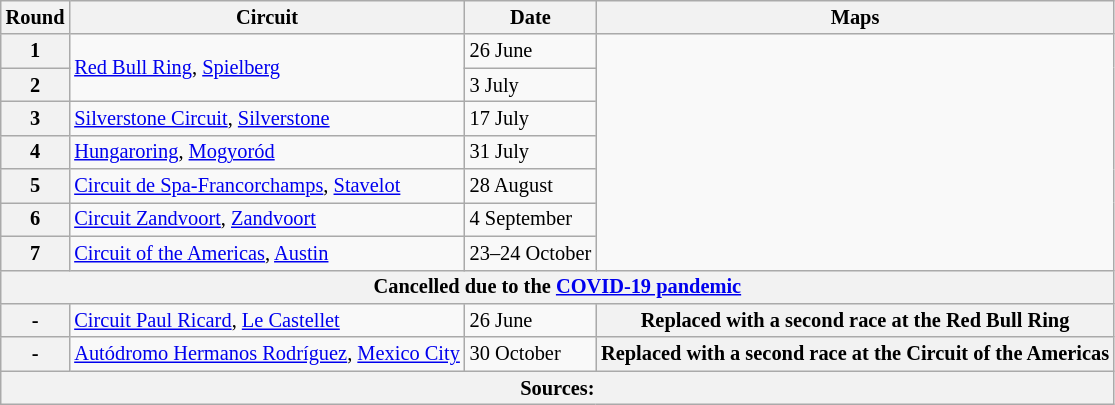<table class="wikitable" style="font-size:85%;">
<tr>
<th>Round</th>
<th>Circuit</th>
<th>Date</th>
<th>Maps</th>
</tr>
<tr>
<th>1</th>
<td rowspan="2" nowrap> <a href='#'>Red Bull Ring</a>, <a href='#'>Spielberg</a></td>
<td>26 June</td>
<td rowspan=7><br></td>
</tr>
<tr>
<th>2</th>
<td>3 July</td>
</tr>
<tr>
<th>3</th>
<td> <a href='#'>Silverstone Circuit</a>, <a href='#'>Silverstone</a></td>
<td>17 July</td>
</tr>
<tr>
<th>4</th>
<td> <a href='#'>Hungaroring</a>, <a href='#'>Mogyoród</a></td>
<td>31 July</td>
</tr>
<tr>
<th>5</th>
<td> <a href='#'>Circuit de Spa-Francorchamps</a>, <a href='#'>Stavelot</a></td>
<td>28 August</td>
</tr>
<tr>
<th>6</th>
<td> <a href='#'>Circuit Zandvoort</a>, <a href='#'>Zandvoort</a></td>
<td nowrap>4 September</td>
</tr>
<tr>
<th>7</th>
<td nowrap> <a href='#'>Circuit of the Americas</a>, <a href='#'>Austin</a></td>
<td>23–24 October</td>
</tr>
<tr>
<th style="width:155px;" colspan=4 style="text-align:center;">Cancelled due to the <a href='#'>COVID-19 pandemic</a></th>
</tr>
<tr>
<th>-</th>
<td> <a href='#'>Circuit Paul Ricard</a>, <a href='#'>Le Castellet</a></td>
<td>26 June</td>
<th colspan=2>Replaced with a second race at the Red Bull Ring</th>
</tr>
<tr>
<th>-</th>
<td> <a href='#'>Autódromo Hermanos Rodríguez</a>, <a href='#'>Mexico City</a></td>
<td>30 October</td>
<th colspan=2>Replaced with a second race at the Circuit of the Americas</th>
</tr>
<tr>
<th colspan=4><strong>Sources:</strong></th>
</tr>
</table>
